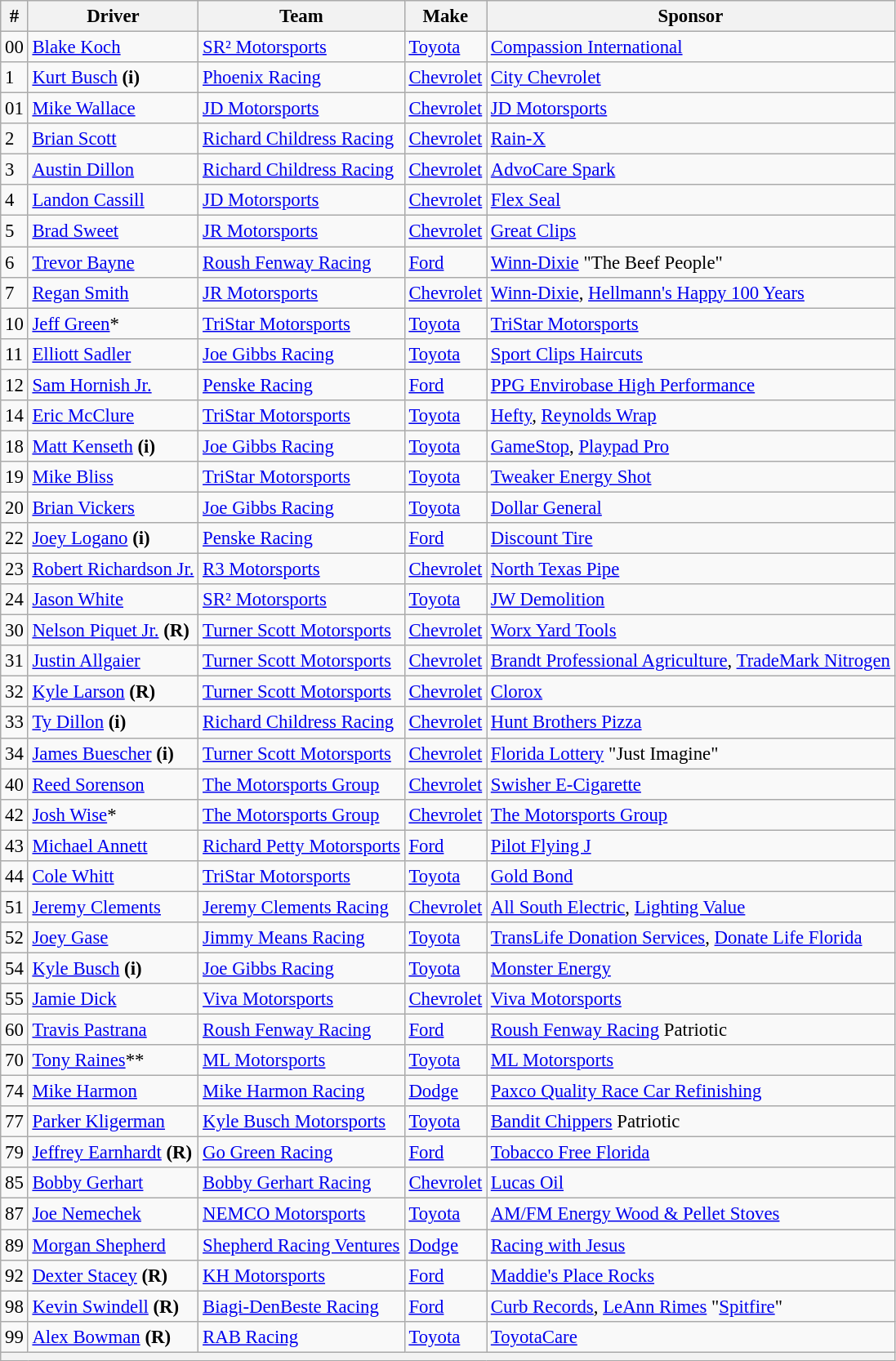<table class="wikitable" style="font-size:95%">
<tr>
<th>#</th>
<th>Driver</th>
<th>Team</th>
<th>Make</th>
<th>Sponsor</th>
</tr>
<tr>
<td>00</td>
<td><a href='#'>Blake Koch</a></td>
<td><a href='#'>SR² Motorsports</a></td>
<td><a href='#'>Toyota</a></td>
<td><a href='#'>Compassion International</a></td>
</tr>
<tr>
<td>1</td>
<td><a href='#'>Kurt Busch</a> <strong>(i)</strong></td>
<td><a href='#'>Phoenix Racing</a></td>
<td><a href='#'>Chevrolet</a></td>
<td><a href='#'>City Chevrolet</a></td>
</tr>
<tr>
<td>01</td>
<td><a href='#'>Mike Wallace</a></td>
<td><a href='#'>JD Motorsports</a></td>
<td><a href='#'>Chevrolet</a></td>
<td><a href='#'>JD Motorsports</a></td>
</tr>
<tr>
<td>2</td>
<td><a href='#'>Brian Scott</a></td>
<td><a href='#'>Richard Childress Racing</a></td>
<td><a href='#'>Chevrolet</a></td>
<td><a href='#'>Rain-X</a></td>
</tr>
<tr>
<td>3</td>
<td><a href='#'>Austin Dillon</a></td>
<td><a href='#'>Richard Childress Racing</a></td>
<td><a href='#'>Chevrolet</a></td>
<td><a href='#'>AdvoCare Spark</a></td>
</tr>
<tr>
<td>4</td>
<td><a href='#'>Landon Cassill</a></td>
<td><a href='#'>JD Motorsports</a></td>
<td><a href='#'>Chevrolet</a></td>
<td><a href='#'>Flex Seal</a></td>
</tr>
<tr>
<td>5</td>
<td><a href='#'>Brad Sweet</a></td>
<td><a href='#'>JR Motorsports</a></td>
<td><a href='#'>Chevrolet</a></td>
<td><a href='#'>Great Clips</a></td>
</tr>
<tr>
<td>6</td>
<td><a href='#'>Trevor Bayne</a></td>
<td><a href='#'>Roush Fenway Racing</a></td>
<td><a href='#'>Ford</a></td>
<td><a href='#'>Winn-Dixie</a> "The Beef People"</td>
</tr>
<tr>
<td>7</td>
<td><a href='#'>Regan Smith</a></td>
<td><a href='#'>JR Motorsports</a></td>
<td><a href='#'>Chevrolet</a></td>
<td><a href='#'>Winn-Dixie</a>, <a href='#'>Hellmann's Happy 100 Years</a></td>
</tr>
<tr>
<td>10</td>
<td><a href='#'>Jeff Green</a>*</td>
<td><a href='#'>TriStar Motorsports</a></td>
<td><a href='#'>Toyota</a></td>
<td><a href='#'>TriStar Motorsports</a></td>
</tr>
<tr>
<td>11</td>
<td><a href='#'>Elliott Sadler</a></td>
<td><a href='#'>Joe Gibbs Racing</a></td>
<td><a href='#'>Toyota</a></td>
<td><a href='#'>Sport Clips Haircuts</a></td>
</tr>
<tr>
<td>12</td>
<td><a href='#'>Sam Hornish Jr.</a></td>
<td><a href='#'>Penske Racing</a></td>
<td><a href='#'>Ford</a></td>
<td><a href='#'>PPG Envirobase High Performance</a></td>
</tr>
<tr>
<td>14</td>
<td><a href='#'>Eric McClure</a></td>
<td><a href='#'>TriStar Motorsports</a></td>
<td><a href='#'>Toyota</a></td>
<td><a href='#'>Hefty</a>, <a href='#'>Reynolds Wrap</a></td>
</tr>
<tr>
<td>18</td>
<td><a href='#'>Matt Kenseth</a> <strong>(i)</strong></td>
<td><a href='#'>Joe Gibbs Racing</a></td>
<td><a href='#'>Toyota</a></td>
<td><a href='#'>GameStop</a>, <a href='#'>Playpad Pro</a></td>
</tr>
<tr>
<td>19</td>
<td><a href='#'>Mike Bliss</a></td>
<td><a href='#'>TriStar Motorsports</a></td>
<td><a href='#'>Toyota</a></td>
<td><a href='#'>Tweaker Energy Shot</a></td>
</tr>
<tr>
<td>20</td>
<td><a href='#'>Brian Vickers</a></td>
<td><a href='#'>Joe Gibbs Racing</a></td>
<td><a href='#'>Toyota</a></td>
<td><a href='#'>Dollar General</a></td>
</tr>
<tr>
<td>22</td>
<td><a href='#'>Joey Logano</a> <strong>(i)</strong></td>
<td><a href='#'>Penske Racing</a></td>
<td><a href='#'>Ford</a></td>
<td><a href='#'>Discount Tire</a></td>
</tr>
<tr>
<td>23</td>
<td><a href='#'>Robert Richardson Jr.</a></td>
<td><a href='#'>R3 Motorsports</a></td>
<td><a href='#'>Chevrolet</a></td>
<td><a href='#'>North Texas Pipe</a></td>
</tr>
<tr>
<td>24</td>
<td><a href='#'>Jason White</a></td>
<td><a href='#'>SR² Motorsports</a></td>
<td><a href='#'>Toyota</a></td>
<td><a href='#'>JW Demolition</a></td>
</tr>
<tr>
<td>30</td>
<td><a href='#'>Nelson Piquet Jr.</a> <strong>(R)</strong></td>
<td><a href='#'>Turner Scott Motorsports</a></td>
<td><a href='#'>Chevrolet</a></td>
<td><a href='#'>Worx Yard Tools</a></td>
</tr>
<tr>
<td>31</td>
<td><a href='#'>Justin Allgaier</a></td>
<td><a href='#'>Turner Scott Motorsports</a></td>
<td><a href='#'>Chevrolet</a></td>
<td><a href='#'>Brandt Professional Agriculture</a>, <a href='#'>TradeMark Nitrogen</a></td>
</tr>
<tr>
<td>32</td>
<td><a href='#'>Kyle Larson</a> <strong>(R)</strong></td>
<td><a href='#'>Turner Scott Motorsports</a></td>
<td><a href='#'>Chevrolet</a></td>
<td><a href='#'>Clorox</a></td>
</tr>
<tr>
<td>33</td>
<td><a href='#'>Ty Dillon</a> <strong>(i)</strong></td>
<td><a href='#'>Richard Childress Racing</a></td>
<td><a href='#'>Chevrolet</a></td>
<td><a href='#'>Hunt Brothers Pizza</a></td>
</tr>
<tr>
<td>34</td>
<td><a href='#'>James Buescher</a> <strong>(i)</strong></td>
<td><a href='#'>Turner Scott Motorsports</a></td>
<td><a href='#'>Chevrolet</a></td>
<td><a href='#'>Florida Lottery</a> "Just Imagine"</td>
</tr>
<tr>
<td>40</td>
<td><a href='#'>Reed Sorenson</a></td>
<td><a href='#'>The Motorsports Group</a></td>
<td><a href='#'>Chevrolet</a></td>
<td><a href='#'>Swisher E-Cigarette</a></td>
</tr>
<tr>
<td>42</td>
<td><a href='#'>Josh Wise</a>*</td>
<td><a href='#'>The Motorsports Group</a></td>
<td><a href='#'>Chevrolet</a></td>
<td><a href='#'>The Motorsports Group</a></td>
</tr>
<tr>
<td>43</td>
<td><a href='#'>Michael Annett</a></td>
<td><a href='#'>Richard Petty Motorsports</a></td>
<td><a href='#'>Ford</a></td>
<td><a href='#'>Pilot Flying J</a></td>
</tr>
<tr>
<td>44</td>
<td><a href='#'>Cole Whitt</a></td>
<td><a href='#'>TriStar Motorsports</a></td>
<td><a href='#'>Toyota</a></td>
<td><a href='#'>Gold Bond</a></td>
</tr>
<tr>
<td>51</td>
<td><a href='#'>Jeremy Clements</a></td>
<td><a href='#'>Jeremy Clements Racing</a></td>
<td><a href='#'>Chevrolet</a></td>
<td><a href='#'>All South Electric</a>, <a href='#'>Lighting Value</a></td>
</tr>
<tr>
<td>52</td>
<td><a href='#'>Joey Gase</a></td>
<td><a href='#'>Jimmy Means Racing</a></td>
<td><a href='#'>Toyota</a></td>
<td><a href='#'>TransLife Donation Services</a>, <a href='#'>Donate Life Florida</a></td>
</tr>
<tr>
<td>54</td>
<td><a href='#'>Kyle Busch</a> <strong>(i)</strong></td>
<td><a href='#'>Joe Gibbs Racing</a></td>
<td><a href='#'>Toyota</a></td>
<td><a href='#'>Monster Energy</a></td>
</tr>
<tr>
<td>55</td>
<td><a href='#'>Jamie Dick</a></td>
<td><a href='#'>Viva Motorsports</a></td>
<td><a href='#'>Chevrolet</a></td>
<td><a href='#'>Viva Motorsports</a></td>
</tr>
<tr>
<td>60</td>
<td><a href='#'>Travis Pastrana</a></td>
<td><a href='#'>Roush Fenway Racing</a></td>
<td><a href='#'>Ford</a></td>
<td><a href='#'>Roush Fenway Racing</a> Patriotic</td>
</tr>
<tr>
<td>70</td>
<td><a href='#'>Tony Raines</a>**</td>
<td><a href='#'>ML Motorsports</a></td>
<td><a href='#'>Toyota</a></td>
<td><a href='#'>ML Motorsports</a></td>
</tr>
<tr>
<td>74</td>
<td><a href='#'>Mike Harmon</a></td>
<td><a href='#'>Mike Harmon Racing</a></td>
<td><a href='#'>Dodge</a></td>
<td><a href='#'>Paxco Quality Race Car Refinishing</a></td>
</tr>
<tr>
<td>77</td>
<td><a href='#'>Parker Kligerman</a></td>
<td><a href='#'>Kyle Busch Motorsports</a></td>
<td><a href='#'>Toyota</a></td>
<td><a href='#'>Bandit Chippers</a> Patriotic</td>
</tr>
<tr>
<td>79</td>
<td><a href='#'>Jeffrey Earnhardt</a> <strong>(R)</strong></td>
<td><a href='#'>Go Green Racing</a></td>
<td><a href='#'>Ford</a></td>
<td><a href='#'>Tobacco Free Florida</a></td>
</tr>
<tr>
<td>85</td>
<td><a href='#'>Bobby Gerhart</a></td>
<td><a href='#'>Bobby Gerhart Racing</a></td>
<td><a href='#'>Chevrolet</a></td>
<td><a href='#'>Lucas Oil</a></td>
</tr>
<tr>
<td>87</td>
<td><a href='#'>Joe Nemechek</a></td>
<td><a href='#'>NEMCO Motorsports</a></td>
<td><a href='#'>Toyota</a></td>
<td><a href='#'>AM/FM Energy Wood & Pellet Stoves</a></td>
</tr>
<tr>
<td>89</td>
<td><a href='#'>Morgan Shepherd</a></td>
<td><a href='#'>Shepherd Racing Ventures</a></td>
<td><a href='#'>Dodge</a></td>
<td><a href='#'>Racing with Jesus</a></td>
</tr>
<tr>
<td>92</td>
<td><a href='#'>Dexter Stacey</a> <strong>(R)</strong></td>
<td><a href='#'>KH Motorsports</a></td>
<td><a href='#'>Ford</a></td>
<td><a href='#'>Maddie's Place Rocks</a></td>
</tr>
<tr>
<td>98</td>
<td><a href='#'>Kevin Swindell</a> <strong>(R)</strong></td>
<td><a href='#'>Biagi-DenBeste Racing</a></td>
<td><a href='#'>Ford</a></td>
<td><a href='#'>Curb Records</a>, <a href='#'>LeAnn Rimes</a> "<a href='#'>Spitfire</a>"</td>
</tr>
<tr>
<td>99</td>
<td><a href='#'>Alex Bowman</a> <strong>(R)</strong></td>
<td><a href='#'>RAB Racing</a></td>
<td><a href='#'>Toyota</a></td>
<td><a href='#'>ToyotaCare</a></td>
</tr>
<tr>
<th colspan="5"></th>
</tr>
</table>
